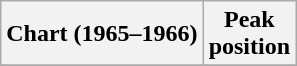<table class="wikitable sortable">
<tr>
<th align="center">Chart (1965–1966)</th>
<th align="center">Peak<br>position</th>
</tr>
<tr>
</tr>
</table>
